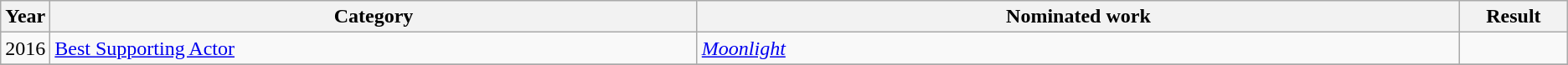<table class=wikitable>
<tr>
<th scope="col" style="width:1em;">Year</th>
<th scope="col" style="width:33em;">Category</th>
<th scope="col" style="width:39em;">Nominated work</th>
<th scope="col" style="width:5em;">Result</th>
</tr>
<tr>
<td>2016</td>
<td><a href='#'>Best Supporting Actor</a></td>
<td><em><a href='#'>Moonlight</a></em></td>
<td></td>
</tr>
<tr>
</tr>
</table>
